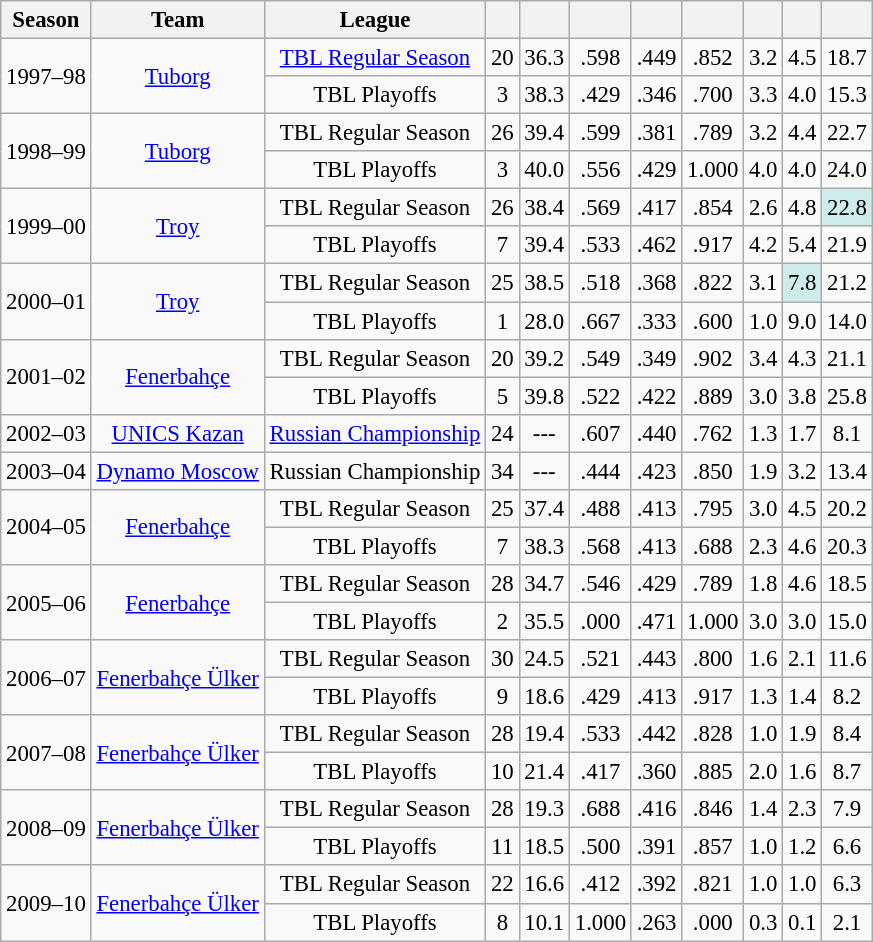<table class="wikitable sortable" style="font-size:95%; text-align:center;">
<tr>
<th>Season</th>
<th>Team</th>
<th>League</th>
<th></th>
<th></th>
<th></th>
<th></th>
<th></th>
<th></th>
<th></th>
<th></th>
</tr>
<tr>
<td rowspan="2">1997–98</td>
<td rowspan="2"><a href='#'>Tuborg</a></td>
<td><a href='#'>TBL Regular Season</a></td>
<td>20</td>
<td>36.3</td>
<td>.598</td>
<td>.449</td>
<td>.852</td>
<td>3.2</td>
<td>4.5</td>
<td>18.7</td>
</tr>
<tr>
<td>TBL Playoffs</td>
<td>3</td>
<td>38.3</td>
<td>.429</td>
<td>.346</td>
<td>.700</td>
<td>3.3</td>
<td>4.0</td>
<td>15.3</td>
</tr>
<tr>
<td rowspan="2">1998–99</td>
<td rowspan="2"><a href='#'>Tuborg</a></td>
<td>TBL Regular Season</td>
<td>26</td>
<td>39.4</td>
<td>.599</td>
<td>.381</td>
<td>.789</td>
<td>3.2</td>
<td>4.4</td>
<td>22.7</td>
</tr>
<tr>
<td>TBL Playoffs</td>
<td>3</td>
<td>40.0</td>
<td>.556</td>
<td>.429</td>
<td>1.000</td>
<td>4.0</td>
<td>4.0</td>
<td>24.0</td>
</tr>
<tr>
<td rowspan="2">1999–00</td>
<td rowspan="2"><a href='#'>Troy</a></td>
<td>TBL Regular Season</td>
<td>26</td>
<td>38.4</td>
<td>.569</td>
<td>.417</td>
<td>.854</td>
<td>2.6</td>
<td>4.8</td>
<td style="background:#CFECEC;">22.8</td>
</tr>
<tr>
<td>TBL Playoffs</td>
<td>7</td>
<td>39.4</td>
<td>.533</td>
<td>.462</td>
<td>.917</td>
<td>4.2</td>
<td>5.4</td>
<td>21.9</td>
</tr>
<tr>
<td rowspan="2">2000–01</td>
<td rowspan="2"><a href='#'>Troy</a></td>
<td>TBL Regular Season</td>
<td>25</td>
<td>38.5</td>
<td>.518</td>
<td>.368</td>
<td>.822</td>
<td>3.1</td>
<td style="background:#CFECEC;">7.8</td>
<td>21.2</td>
</tr>
<tr>
<td>TBL Playoffs</td>
<td>1</td>
<td>28.0</td>
<td>.667</td>
<td>.333</td>
<td>.600</td>
<td>1.0</td>
<td>9.0</td>
<td>14.0</td>
</tr>
<tr>
<td rowspan="2">2001–02</td>
<td rowspan="2"><a href='#'>Fenerbahçe</a></td>
<td>TBL Regular Season</td>
<td>20</td>
<td>39.2</td>
<td>.549</td>
<td>.349</td>
<td>.902</td>
<td>3.4</td>
<td>4.3</td>
<td>21.1</td>
</tr>
<tr>
<td>TBL Playoffs</td>
<td>5</td>
<td>39.8</td>
<td>.522</td>
<td>.422</td>
<td>.889</td>
<td>3.0</td>
<td>3.8</td>
<td>25.8</td>
</tr>
<tr>
<td>2002–03</td>
<td><a href='#'>UNICS Kazan</a></td>
<td><a href='#'>Russian Championship</a></td>
<td>24</td>
<td>---</td>
<td>.607</td>
<td>.440</td>
<td>.762</td>
<td>1.3</td>
<td>1.7</td>
<td>8.1</td>
</tr>
<tr>
<td>2003–04</td>
<td><a href='#'>Dynamo Moscow</a></td>
<td>Russian Championship</td>
<td>34</td>
<td>---</td>
<td>.444</td>
<td>.423</td>
<td>.850</td>
<td>1.9</td>
<td>3.2</td>
<td>13.4</td>
</tr>
<tr>
<td rowspan="2">2004–05</td>
<td rowspan="2"><a href='#'>Fenerbahçe</a></td>
<td>TBL Regular Season</td>
<td>25</td>
<td>37.4</td>
<td>.488</td>
<td>.413</td>
<td>.795</td>
<td>3.0</td>
<td>4.5</td>
<td>20.2</td>
</tr>
<tr>
<td>TBL Playoffs</td>
<td>7</td>
<td>38.3</td>
<td>.568</td>
<td>.413</td>
<td>.688</td>
<td>2.3</td>
<td>4.6</td>
<td>20.3</td>
</tr>
<tr>
<td rowspan="2">2005–06</td>
<td rowspan="2"><a href='#'>Fenerbahçe</a></td>
<td>TBL Regular Season</td>
<td>28</td>
<td>34.7</td>
<td>.546</td>
<td>.429</td>
<td>.789</td>
<td>1.8</td>
<td>4.6</td>
<td>18.5</td>
</tr>
<tr>
<td>TBL Playoffs</td>
<td>2</td>
<td>35.5</td>
<td>.000</td>
<td>.471</td>
<td>1.000</td>
<td>3.0</td>
<td>3.0</td>
<td>15.0</td>
</tr>
<tr>
<td rowspan="2">2006–07</td>
<td rowspan="2"><a href='#'>Fenerbahçe Ülker</a></td>
<td>TBL Regular Season</td>
<td>30</td>
<td>24.5</td>
<td>.521</td>
<td>.443</td>
<td>.800</td>
<td>1.6</td>
<td>2.1</td>
<td>11.6</td>
</tr>
<tr>
<td>TBL Playoffs</td>
<td>9</td>
<td>18.6</td>
<td>.429</td>
<td>.413</td>
<td>.917</td>
<td>1.3</td>
<td>1.4</td>
<td>8.2</td>
</tr>
<tr>
<td rowspan="2">2007–08</td>
<td rowspan="2"><a href='#'>Fenerbahçe Ülker</a></td>
<td>TBL Regular Season</td>
<td>28</td>
<td>19.4</td>
<td>.533</td>
<td>.442</td>
<td>.828</td>
<td>1.0</td>
<td>1.9</td>
<td>8.4</td>
</tr>
<tr>
<td>TBL Playoffs</td>
<td>10</td>
<td>21.4</td>
<td>.417</td>
<td>.360</td>
<td>.885</td>
<td>2.0</td>
<td>1.6</td>
<td>8.7</td>
</tr>
<tr>
<td rowspan="2">2008–09</td>
<td rowspan="2"><a href='#'>Fenerbahçe Ülker</a></td>
<td>TBL Regular Season</td>
<td>28</td>
<td>19.3</td>
<td>.688</td>
<td>.416</td>
<td>.846</td>
<td>1.4</td>
<td>2.3</td>
<td>7.9</td>
</tr>
<tr>
<td>TBL Playoffs</td>
<td>11</td>
<td>18.5</td>
<td>.500</td>
<td>.391</td>
<td>.857</td>
<td>1.0</td>
<td>1.2</td>
<td>6.6</td>
</tr>
<tr>
<td rowspan="2">2009–10</td>
<td rowspan="2"><a href='#'>Fenerbahçe Ülker</a></td>
<td>TBL Regular Season</td>
<td>22</td>
<td>16.6</td>
<td>.412</td>
<td>.392</td>
<td>.821</td>
<td>1.0</td>
<td>1.0</td>
<td>6.3</td>
</tr>
<tr>
<td>TBL Playoffs</td>
<td>8</td>
<td>10.1</td>
<td>1.000</td>
<td>.263</td>
<td>.000</td>
<td>0.3</td>
<td>0.1</td>
<td>2.1</td>
</tr>
</table>
